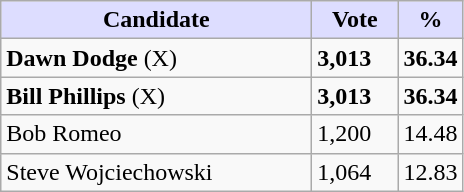<table class="wikitable">
<tr>
<th style="background:#ddf; width:200px;">Candidate</th>
<th style="background:#ddf; width:50px;">Vote</th>
<th style="background:#ddf; width:30px;">%</th>
</tr>
<tr>
<td><strong>Dawn Dodge</strong> (X)</td>
<td><strong>3,013</strong></td>
<td><strong>36.34</strong></td>
</tr>
<tr>
<td><strong>Bill Phillips</strong> (X)</td>
<td><strong>3,013</strong></td>
<td><strong>36.34</strong></td>
</tr>
<tr>
<td>Bob Romeo</td>
<td>1,200</td>
<td>14.48</td>
</tr>
<tr>
<td>Steve Wojciechowski</td>
<td>1,064</td>
<td>12.83</td>
</tr>
</table>
